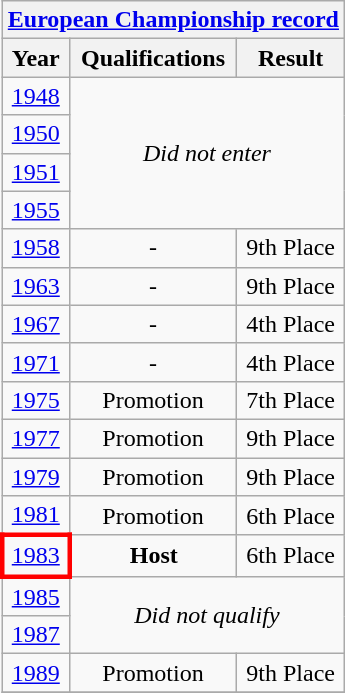<table class="wikitable" style="text-align: center;">
<tr>
<th colspan=9><a href='#'>European Championship record</a></th>
</tr>
<tr>
<th>Year</th>
<th>Qualifications</th>
<th>Result</th>
</tr>
<tr>
<td> <a href='#'>1948</a></td>
<td colspan="2" rowspan=4><em>Did not enter</em></td>
</tr>
<tr>
<td> <a href='#'>1950</a></td>
</tr>
<tr>
<td> <a href='#'>1951</a></td>
</tr>
<tr>
<td> <a href='#'>1955</a></td>
</tr>
<tr>
<td> <a href='#'>1958</a></td>
<td>-</td>
<td>9th Place</td>
</tr>
<tr>
<td> <a href='#'>1963</a></td>
<td>-</td>
<td>9th Place</td>
</tr>
<tr>
<td> <a href='#'>1967</a></td>
<td>-</td>
<td>4th Place</td>
</tr>
<tr>
<td> <a href='#'>1971</a></td>
<td>-</td>
<td>4th Place</td>
</tr>
<tr>
<td> <a href='#'>1975</a></td>
<td>Promotion</td>
<td>7th Place</td>
</tr>
<tr>
<td> <a href='#'>1977</a></td>
<td>Promotion</td>
<td>9th Place</td>
</tr>
<tr>
<td> <a href='#'>1979</a></td>
<td>Promotion</td>
<td>9th Place</td>
</tr>
<tr>
<td> <a href='#'>1981</a></td>
<td>Promotion</td>
<td>6th Place</td>
</tr>
<tr>
<td style="border: 3px solid red"> <a href='#'>1983</a></td>
<td><strong>Host</strong></td>
<td>6th Place</td>
</tr>
<tr>
<td> <a href='#'>1985</a></td>
<td colspan="2" rowspan=2><em>Did not qualify</em></td>
</tr>
<tr>
<td> <a href='#'>1987</a></td>
</tr>
<tr>
<td> <a href='#'>1989</a></td>
<td>Promotion</td>
<td>9th Place</td>
</tr>
<tr>
</tr>
</table>
